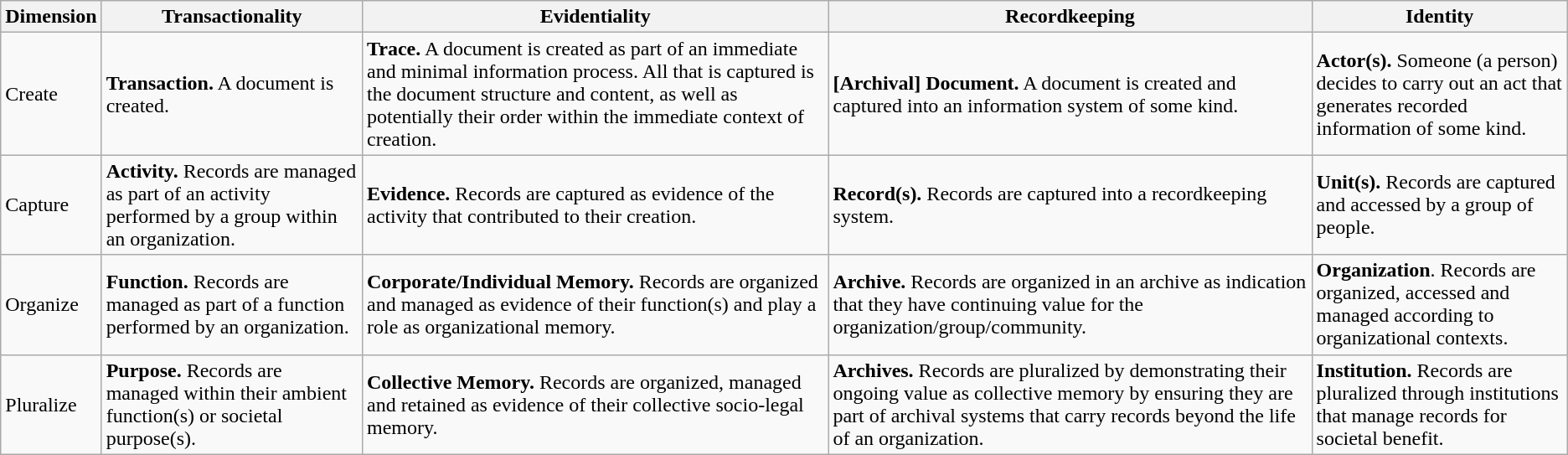<table class="wikitable">
<tr>
<th>Dimension</th>
<th>Transactionality</th>
<th>Evidentiality</th>
<th>Recordkeeping</th>
<th>Identity</th>
</tr>
<tr>
<td>Create</td>
<td><strong>Transaction.</strong> A document is created.</td>
<td><strong>Trace.</strong> A document is created as part of an immediate and minimal information process. All that is captured is the document structure and content, as well as potentially their order within the immediate context of creation.</td>
<td><strong>[Archival] Document.</strong> A document is created and captured into an information system of some kind.</td>
<td><strong>Actor(s).</strong> Someone (a person) decides to carry out an act that generates recorded information of some kind.</td>
</tr>
<tr>
<td>Capture</td>
<td><strong>Activity.</strong> Records are managed as part of an activity performed by a group within an organization.</td>
<td><strong>Evidence.</strong> Records are captured as evidence of the activity that contributed to their creation.</td>
<td><strong>Record(s).</strong> Records are captured into a recordkeeping system.</td>
<td><strong>Unit(s).</strong> Records are captured and accessed by a group of people.</td>
</tr>
<tr>
<td>Organize</td>
<td><strong>Function.</strong> Records are managed as part of a function performed by an organization.</td>
<td><strong>Corporate/Individual Memory.</strong> Records are organized and managed as evidence of their function(s) and play a role as organizational memory.</td>
<td><strong>Archive.</strong> Records are organized in an archive as indication that they have continuing value for the organization/group/community.</td>
<td><strong>Organization</strong>. Records are organized, accessed and managed according to organizational contexts.</td>
</tr>
<tr>
<td>Pluralize</td>
<td><strong>Purpose.</strong> Records are managed within their ambient function(s) or societal purpose(s).</td>
<td><strong>Collective Memory.</strong> Records are organized, managed and retained as evidence of their collective socio-legal memory.</td>
<td><strong>Archives.</strong> Records are pluralized by demonstrating their ongoing value as collective memory by ensuring they are part of archival systems that carry records beyond the life of an organization.</td>
<td><strong>Institution.</strong> Records are pluralized through institutions that manage records for societal benefit.</td>
</tr>
</table>
